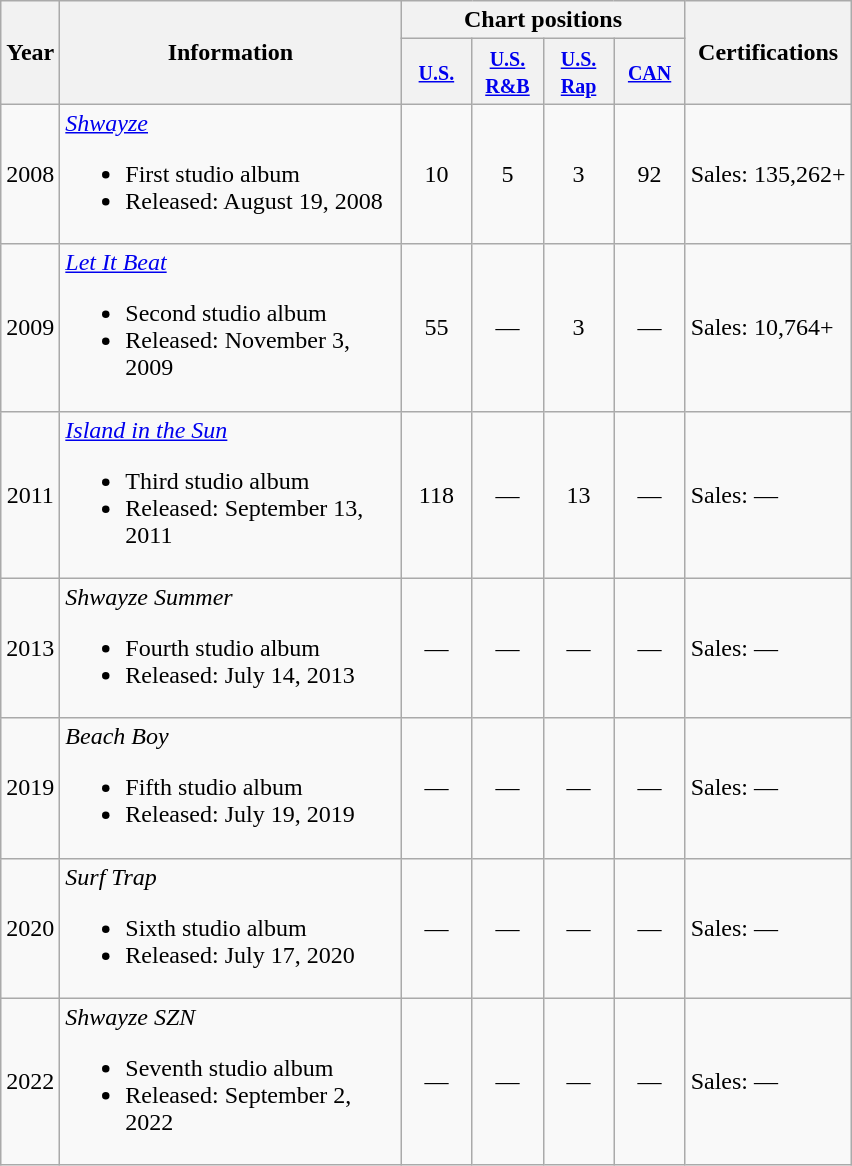<table class="wikitable">
<tr>
<th align="center" rowspan="2">Year</th>
<th width="220" align="center" rowspan="2">Information</th>
<th align="center" colspan="4">Chart positions</th>
<th align="center" rowspan="2">Certifications</th>
</tr>
<tr>
<th width="40"><small><a href='#'>U.S.</a></small></th>
<th width="40"><small><a href='#'>U.S. R&B</a></small></th>
<th width="40"><small><a href='#'>U.S. Rap</a></small></th>
<th width="40"><small><a href='#'>CAN</a></small></th>
</tr>
<tr>
<td align="center">2008</td>
<td align="left"><em><a href='#'>Shwayze</a></em><br><ul><li>First studio album</li><li>Released: August 19, 2008</li></ul></td>
<td style="text-align:center;">10</td>
<td style="text-align:center;">5</td>
<td style="text-align:center;">3</td>
<td style="text-align:center;">92</td>
<td>Sales: 135,262+</td>
</tr>
<tr>
<td align="center">2009</td>
<td align="left"><em><a href='#'>Let It Beat</a></em><br><ul><li>Second studio album</li><li>Released: November 3, 2009</li></ul></td>
<td style="text-align:center;">55</td>
<td style="text-align:center;">—</td>
<td style="text-align:center;">3</td>
<td style="text-align:center;">—</td>
<td>Sales: 10,764+</td>
</tr>
<tr>
<td align="center">2011</td>
<td align="left"><em><a href='#'>Island in the Sun</a></em><br><ul><li>Third studio album</li><li>Released: September 13, 2011</li></ul></td>
<td style="text-align:center;">118</td>
<td style="text-align:center;">—</td>
<td style="text-align:center;">13</td>
<td style="text-align:center;">—</td>
<td>Sales: —</td>
</tr>
<tr>
<td align="center">2013</td>
<td align="left"><em>Shwayze Summer</em><br><ul><li>Fourth studio album</li><li>Released: July 14, 2013</li></ul></td>
<td style="text-align:center;">—</td>
<td style="text-align:center;">—</td>
<td style="text-align:center;">—</td>
<td style="text-align:center;">—</td>
<td>Sales: —</td>
</tr>
<tr>
<td>2019</td>
<td><em>Beach Boy</em><br><ul><li>Fifth studio album</li><li>Released: July 19, 2019</li></ul></td>
<td style="text-align:center;">—</td>
<td style="text-align:center;">—</td>
<td style="text-align:center;">—</td>
<td style="text-align:center;">—</td>
<td>Sales: —</td>
</tr>
<tr>
<td>2020</td>
<td><em>Surf Trap</em><br><ul><li>Sixth studio album</li><li>Released: July 17, 2020</li></ul></td>
<td style="text-align:center;">—</td>
<td style="text-align:center;">—</td>
<td style="text-align:center;">—</td>
<td style="text-align:center;">—</td>
<td>Sales: —</td>
</tr>
<tr>
<td>2022</td>
<td><em>Shwayze SZN</em><br><ul><li>Seventh studio album</li><li>Released: September 2, 2022</li></ul></td>
<td style="text-align:center;">—</td>
<td style="text-align:center;">—</td>
<td style="text-align:center;">—</td>
<td style="text-align:center;">—</td>
<td>Sales: —</td>
</tr>
</table>
